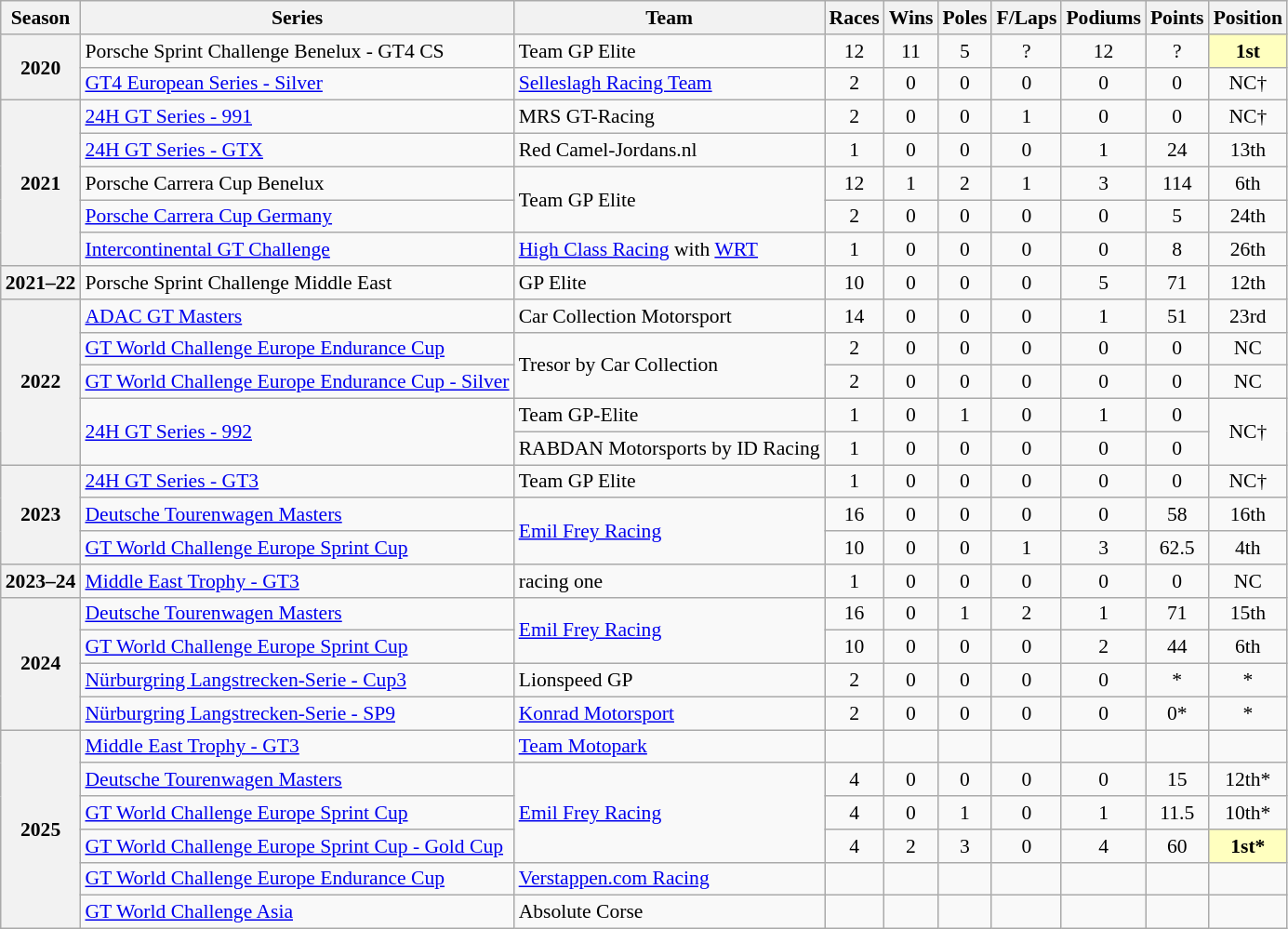<table class="wikitable" style="font-size: 90%; text-align:center">
<tr>
<th>Season</th>
<th>Series</th>
<th>Team</th>
<th>Races</th>
<th>Wins</th>
<th>Poles</th>
<th>F/Laps</th>
<th>Podiums</th>
<th>Points</th>
<th>Position</th>
</tr>
<tr>
<th rowspan="2">2020</th>
<td align="left">Porsche Sprint Challenge Benelux - GT4 CS</td>
<td align="left">Team GP Elite</td>
<td>12</td>
<td>11</td>
<td>5</td>
<td>?</td>
<td>12</td>
<td>?</td>
<td style="background:#FFFFBF;"><strong>1st</strong></td>
</tr>
<tr>
<td align="left"><a href='#'>GT4 European Series - Silver</a></td>
<td align="left"><a href='#'>Selleslagh Racing Team</a></td>
<td>2</td>
<td>0</td>
<td>0</td>
<td>0</td>
<td>0</td>
<td>0</td>
<td>NC†</td>
</tr>
<tr>
<th rowspan="5">2021</th>
<td align="left"><a href='#'>24H GT Series - 991</a></td>
<td align="left">MRS GT-Racing</td>
<td>2</td>
<td>0</td>
<td>0</td>
<td>1</td>
<td>0</td>
<td>0</td>
<td>NC†</td>
</tr>
<tr>
<td align="left"><a href='#'>24H GT Series - GTX</a></td>
<td align="left">Red Camel-Jordans.nl</td>
<td>1</td>
<td>0</td>
<td>0</td>
<td>0</td>
<td>1</td>
<td>24</td>
<td>13th</td>
</tr>
<tr>
<td align="left">Porsche Carrera Cup Benelux</td>
<td rowspan="2"  align="left">Team GP Elite</td>
<td>12</td>
<td>1</td>
<td>2</td>
<td>1</td>
<td>3</td>
<td>114</td>
<td>6th</td>
</tr>
<tr>
<td align="left"><a href='#'>Porsche Carrera Cup Germany</a></td>
<td>2</td>
<td>0</td>
<td>0</td>
<td>0</td>
<td>0</td>
<td>5</td>
<td>24th</td>
</tr>
<tr>
<td align="left"><a href='#'>Intercontinental GT Challenge</a></td>
<td align="left"><a href='#'>High Class Racing</a> with <a href='#'>WRT</a></td>
<td>1</td>
<td>0</td>
<td>0</td>
<td>0</td>
<td>0</td>
<td>8</td>
<td>26th</td>
</tr>
<tr>
<th>2021–22</th>
<td align="left">Porsche Sprint Challenge Middle East</td>
<td align="left">GP Elite</td>
<td>10</td>
<td>0</td>
<td>0</td>
<td>0</td>
<td>5</td>
<td>71</td>
<td>12th</td>
</tr>
<tr>
<th rowspan="5">2022</th>
<td align="left"><a href='#'>ADAC GT Masters</a></td>
<td align="left">Car Collection Motorsport</td>
<td>14</td>
<td>0</td>
<td>0</td>
<td>0</td>
<td>1</td>
<td>51</td>
<td>23rd</td>
</tr>
<tr>
<td align="left"><a href='#'>GT World Challenge Europe Endurance Cup</a></td>
<td rowspan="2" align="left">Tresor by Car Collection</td>
<td>2</td>
<td>0</td>
<td>0</td>
<td>0</td>
<td>0</td>
<td>0</td>
<td>NC</td>
</tr>
<tr>
<td align="left"><a href='#'>GT World Challenge Europe Endurance Cup - Silver</a></td>
<td>2</td>
<td>0</td>
<td>0</td>
<td>0</td>
<td>0</td>
<td>0</td>
<td>NC</td>
</tr>
<tr>
<td rowspan="2" align="left"><a href='#'>24H GT Series - 992</a></td>
<td align="left">Team GP-Elite</td>
<td>1</td>
<td>0</td>
<td>1</td>
<td>0</td>
<td>1</td>
<td>0</td>
<td rowspan="2">NC†</td>
</tr>
<tr>
<td align="left">RABDAN Motorsports by ID Racing</td>
<td>1</td>
<td>0</td>
<td>0</td>
<td>0</td>
<td>0</td>
<td>0</td>
</tr>
<tr>
<th rowspan="3">2023</th>
<td align="left"><a href='#'>24H GT Series - GT3</a></td>
<td align="left">Team GP Elite</td>
<td>1</td>
<td>0</td>
<td>0</td>
<td>0</td>
<td>0</td>
<td>0</td>
<td>NC†</td>
</tr>
<tr>
<td align="left"><a href='#'>Deutsche Tourenwagen Masters</a></td>
<td rowspan="2" align="left"><a href='#'>Emil Frey Racing</a></td>
<td>16</td>
<td>0</td>
<td>0</td>
<td>0</td>
<td>0</td>
<td>58</td>
<td>16th</td>
</tr>
<tr>
<td align="left"><a href='#'>GT World Challenge Europe Sprint Cup</a></td>
<td>10</td>
<td>0</td>
<td>0</td>
<td>1</td>
<td>3</td>
<td>62.5</td>
<td>4th</td>
</tr>
<tr>
<th>2023–24</th>
<td align=left><a href='#'>Middle East Trophy - GT3</a></td>
<td align=left>racing one</td>
<td>1</td>
<td>0</td>
<td>0</td>
<td>0</td>
<td>0</td>
<td>0</td>
<td>NC</td>
</tr>
<tr>
<th rowspan="4">2024</th>
<td align=left><a href='#'>Deutsche Tourenwagen Masters</a></td>
<td rowspan="2" align=left><a href='#'>Emil Frey Racing</a></td>
<td>16</td>
<td>0</td>
<td>1</td>
<td>2</td>
<td>1</td>
<td>71</td>
<td>15th</td>
</tr>
<tr>
<td align=left><a href='#'>GT World Challenge Europe Sprint Cup</a></td>
<td>10</td>
<td>0</td>
<td>0</td>
<td>0</td>
<td>2</td>
<td>44</td>
<td>6th</td>
</tr>
<tr>
<td align=left><a href='#'>Nürburgring Langstrecken-Serie - Cup3</a></td>
<td align=left>Lionspeed GP</td>
<td>2</td>
<td>0</td>
<td>0</td>
<td>0</td>
<td>0</td>
<td>*</td>
<td>*</td>
</tr>
<tr>
<td align=left><a href='#'>Nürburgring Langstrecken-Serie - SP9</a></td>
<td align=left><a href='#'>Konrad Motorsport</a></td>
<td>2</td>
<td>0</td>
<td>0</td>
<td>0</td>
<td>0</td>
<td>0*</td>
<td>*</td>
</tr>
<tr>
<th rowspan=6>2025</th>
<td align=left><a href='#'>Middle East Trophy - GT3</a></td>
<td align=left><a href='#'>Team Motopark</a></td>
<td></td>
<td></td>
<td></td>
<td></td>
<td></td>
<td></td>
<td></td>
</tr>
<tr>
<td align=left><a href='#'>Deutsche Tourenwagen Masters</a></td>
<td rowspan=3 align="left"><a href='#'>Emil Frey Racing</a></td>
<td>4</td>
<td>0</td>
<td>0</td>
<td>0</td>
<td>0</td>
<td>15</td>
<td>12th*</td>
</tr>
<tr>
<td align=left><a href='#'>GT World Challenge Europe Sprint Cup</a></td>
<td>4</td>
<td>0</td>
<td>1</td>
<td>0</td>
<td>1</td>
<td>11.5</td>
<td>10th*</td>
</tr>
<tr>
<td align=left><a href='#'>GT World Challenge Europe Sprint Cup - Gold Cup</a></td>
<td>4</td>
<td>2</td>
<td>3</td>
<td>0</td>
<td>4</td>
<td>60</td>
<td style="background:#FFFFBF;"><strong>1st*</strong></td>
</tr>
<tr>
<td align=left><a href='#'>GT World Challenge Europe Endurance Cup</a></td>
<td align=left><a href='#'>Verstappen.com Racing</a></td>
<td></td>
<td></td>
<td></td>
<td></td>
<td></td>
<td></td>
<td></td>
</tr>
<tr>
<td align=left><a href='#'>GT World Challenge Asia</a></td>
<td align=left>Absolute Corse</td>
<td></td>
<td></td>
<td></td>
<td></td>
<td></td>
<td></td>
<td></td>
</tr>
</table>
